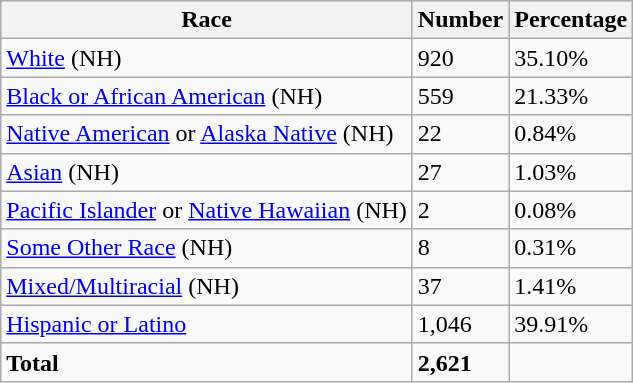<table class="wikitable">
<tr>
<th>Race</th>
<th>Number</th>
<th>Percentage</th>
</tr>
<tr>
<td><a href='#'>White</a> (NH)</td>
<td>920</td>
<td>35.10%</td>
</tr>
<tr>
<td><a href='#'>Black or African American</a> (NH)</td>
<td>559</td>
<td>21.33%</td>
</tr>
<tr>
<td><a href='#'>Native American</a> or <a href='#'>Alaska Native</a> (NH)</td>
<td>22</td>
<td>0.84%</td>
</tr>
<tr>
<td><a href='#'>Asian</a> (NH)</td>
<td>27</td>
<td>1.03%</td>
</tr>
<tr>
<td><a href='#'>Pacific Islander</a> or <a href='#'>Native Hawaiian</a> (NH)</td>
<td>2</td>
<td>0.08%</td>
</tr>
<tr>
<td><a href='#'>Some Other Race</a> (NH)</td>
<td>8</td>
<td>0.31%</td>
</tr>
<tr>
<td><a href='#'>Mixed/Multiracial</a> (NH)</td>
<td>37</td>
<td>1.41%</td>
</tr>
<tr>
<td><a href='#'>Hispanic or Latino</a></td>
<td>1,046</td>
<td>39.91%</td>
</tr>
<tr>
<td><strong>Total</strong></td>
<td><strong>2,621</strong></td>
</tr>
</table>
